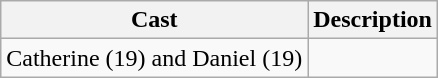<table class="wikitable">
<tr>
<th>Cast</th>
<th>Description</th>
</tr>
<tr>
<td>Catherine (19) and Daniel (19)</td>
<td></td>
</tr>
</table>
